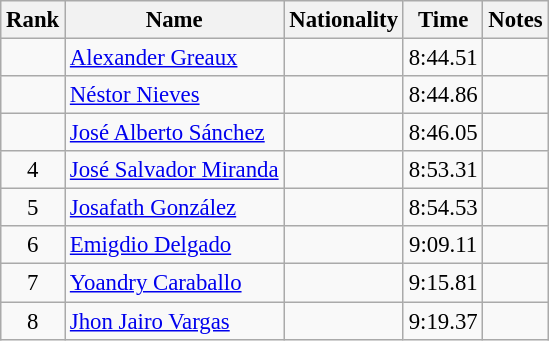<table class="wikitable sortable" style="text-align:center;font-size:95%">
<tr>
<th>Rank</th>
<th>Name</th>
<th>Nationality</th>
<th>Time</th>
<th>Notes</th>
</tr>
<tr>
<td></td>
<td align=left><a href='#'>Alexander Greaux</a></td>
<td align=left></td>
<td>8:44.51</td>
<td></td>
</tr>
<tr>
<td></td>
<td align=left><a href='#'>Néstor Nieves</a></td>
<td align=left></td>
<td>8:44.86</td>
<td></td>
</tr>
<tr>
<td></td>
<td align=left><a href='#'>José Alberto Sánchez</a></td>
<td align=left></td>
<td>8:46.05</td>
<td></td>
</tr>
<tr>
<td>4</td>
<td align=left><a href='#'>José Salvador Miranda</a></td>
<td align=left></td>
<td>8:53.31</td>
<td></td>
</tr>
<tr>
<td>5</td>
<td align=left><a href='#'>Josafath González</a></td>
<td align=left></td>
<td>8:54.53</td>
<td></td>
</tr>
<tr>
<td>6</td>
<td align=left><a href='#'>Emigdio Delgado</a></td>
<td align=left></td>
<td>9:09.11</td>
<td></td>
</tr>
<tr>
<td>7</td>
<td align=left><a href='#'>Yoandry Caraballo</a></td>
<td align=left></td>
<td>9:15.81</td>
<td></td>
</tr>
<tr>
<td>8</td>
<td align=left><a href='#'>Jhon Jairo Vargas</a></td>
<td align=left></td>
<td>9:19.37</td>
<td></td>
</tr>
</table>
